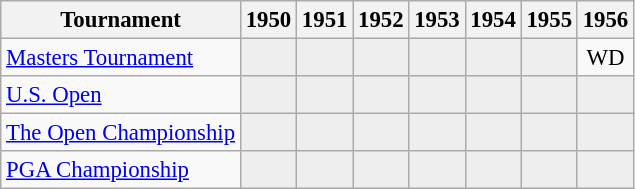<table class="wikitable" style="font-size:95%;text-align:center;">
<tr>
<th>Tournament</th>
<th>1950</th>
<th>1951</th>
<th>1952</th>
<th>1953</th>
<th>1954</th>
<th>1955</th>
<th>1956</th>
</tr>
<tr>
<td align=left><a href='#'>Masters Tournament</a></td>
<td style="background:#eeeeee;"></td>
<td style="background:#eeeeee;"></td>
<td style="background:#eeeeee;"></td>
<td style="background:#eeeeee;"></td>
<td style="background:#eeeeee;"></td>
<td style="background:#eeeeee;"></td>
<td>WD</td>
</tr>
<tr>
<td align=left><a href='#'>U.S. Open</a></td>
<td style="background:#eeeeee;"></td>
<td style="background:#eeeeee;"></td>
<td style="background:#eeeeee;"></td>
<td style="background:#eeeeee;"></td>
<td style="background:#eeeeee;"></td>
<td style="background:#eeeeee;"></td>
<td style="background:#eeeeee;"></td>
</tr>
<tr>
<td align=left><a href='#'>The Open Championship</a></td>
<td style="background:#eeeeee;"></td>
<td style="background:#eeeeee;"></td>
<td style="background:#eeeeee;"></td>
<td style="background:#eeeeee;"></td>
<td style="background:#eeeeee;"></td>
<td style="background:#eeeeee;"></td>
<td style="background:#eeeeee;"></td>
</tr>
<tr>
<td align=left><a href='#'>PGA Championship</a></td>
<td style="background:#eeeeee;"></td>
<td style="background:#eeeeee;"></td>
<td style="background:#eeeeee;"></td>
<td style="background:#eeeeee;"></td>
<td style="background:#eeeeee;"></td>
<td style="background:#eeeeee;"></td>
<td style="background:#eeeeee;"></td>
</tr>
</table>
